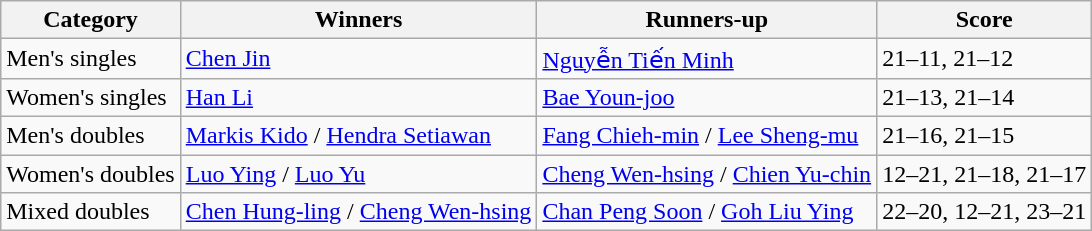<table class=wikitable style="white-space:nowrap;">
<tr>
<th>Category</th>
<th>Winners</th>
<th>Runners-up</th>
<th>Score</th>
</tr>
<tr>
<td>Men's singles</td>
<td> <a href='#'>Chen Jin</a></td>
<td> <a href='#'>Nguyễn Tiến Minh</a></td>
<td>21–11, 21–12</td>
</tr>
<tr>
<td>Women's singles</td>
<td> <a href='#'>Han Li</a></td>
<td> <a href='#'>Bae Youn-joo</a></td>
<td>21–13, 21–14</td>
</tr>
<tr>
<td>Men's doubles</td>
<td> <a href='#'>Markis Kido</a> / <a href='#'>Hendra Setiawan</a></td>
<td> <a href='#'>Fang Chieh-min</a> / <a href='#'>Lee Sheng-mu</a></td>
<td>21–16, 21–15</td>
</tr>
<tr>
<td>Women's doubles</td>
<td> <a href='#'>Luo Ying</a> / <a href='#'>Luo Yu</a></td>
<td> <a href='#'>Cheng Wen-hsing</a> / <a href='#'>Chien Yu-chin</a></td>
<td>12–21, 21–18, 21–17</td>
</tr>
<tr>
<td>Mixed doubles</td>
<td> <a href='#'>Chen Hung-ling</a> / <a href='#'>Cheng Wen-hsing</a></td>
<td> <a href='#'>Chan Peng Soon</a> / <a href='#'>Goh Liu Ying</a></td>
<td>22–20, 12–21, 23–21</td>
</tr>
</table>
